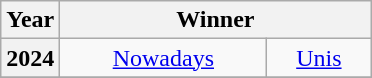<table class="wikitable plainrowheaders" style="text-align:center">
<tr>
<th scope="col">Year</th>
<th scope="col" width="200" colspan='2'>Winner</th>
</tr>
<tr>
<th scope="row">2024</th>
<td><a href='#'>Nowadays</a></td>
<td><a href='#'>Unis</a></td>
</tr>
<tr>
</tr>
</table>
